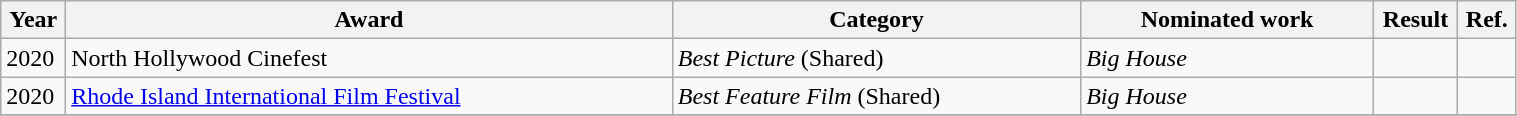<table width="80%" class="wikitable">
<tr>
<th width="10">Year</th>
<th width="360">Award</th>
<th width="240">Category</th>
<th width="170">Nominated work</th>
<th width="30">Result</th>
<th width="10">Ref.</th>
</tr>
<tr>
<td>2020</td>
<td>North Hollywood Cinefest</td>
<td><em> Best Picture </em> (Shared)</td>
<td><em>Big House </em></td>
<td></td>
<td></td>
</tr>
<tr>
<td>2020</td>
<td><a href='#'>Rhode Island International Film Festival</a></td>
<td><em> Best Feature Film </em> (Shared)</td>
<td><em>Big House </em></td>
<td></td>
<td></td>
</tr>
<tr>
</tr>
</table>
